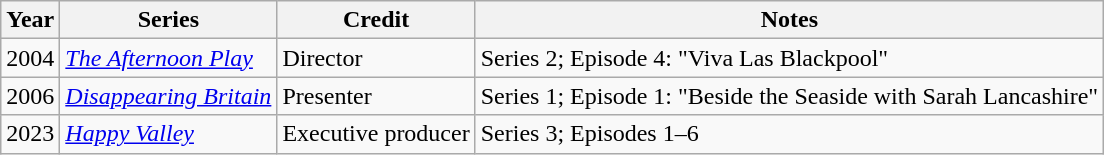<table class="wikitable sortable">
<tr>
<th>Year</th>
<th>Series</th>
<th>Credit</th>
<th class="unsortable">Notes</th>
</tr>
<tr>
<td>2004</td>
<td><em><a href='#'>The Afternoon Play</a></em></td>
<td>Director</td>
<td>Series 2; Episode 4: "Viva Las Blackpool"</td>
</tr>
<tr>
<td>2006</td>
<td><em><a href='#'>Disappearing Britain</a></em></td>
<td>Presenter</td>
<td>Series 1; Episode 1: "Beside the Seaside with Sarah Lancashire"</td>
</tr>
<tr>
<td>2023</td>
<td><em><a href='#'>Happy Valley</a></em></td>
<td>Executive producer</td>
<td>Series 3; Episodes 1–6</td>
</tr>
</table>
